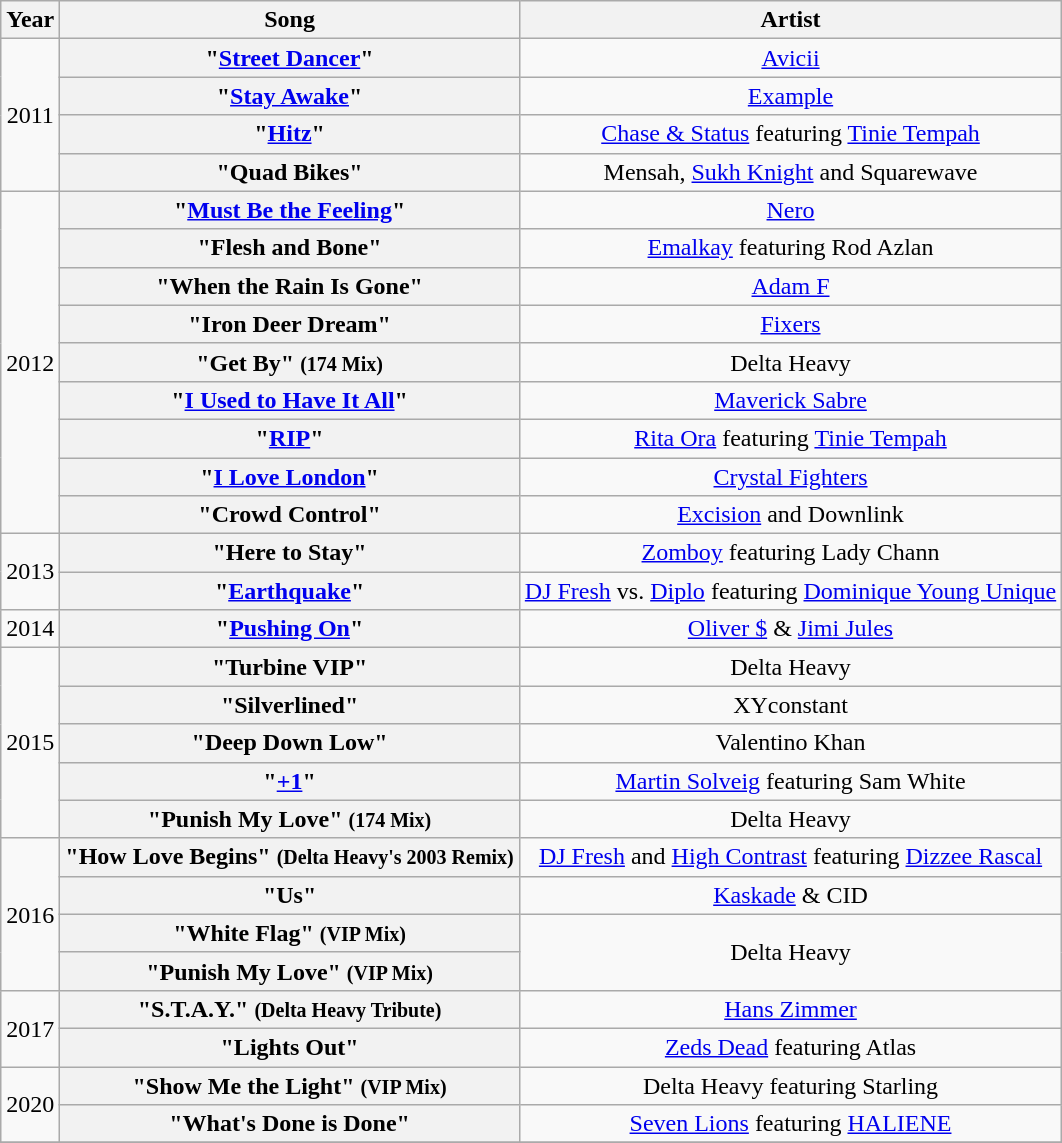<table class="wikitable plainrowheaders" style="text-align:center;">
<tr>
<th scope="col">Year</th>
<th scope="col">Song</th>
<th scope="col">Artist</th>
</tr>
<tr>
<td rowspan="4">2011</td>
<th scope="row">"<a href='#'>Street Dancer</a>"</th>
<td><a href='#'>Avicii</a></td>
</tr>
<tr>
<th scope="row">"<a href='#'>Stay Awake</a>"</th>
<td><a href='#'>Example</a></td>
</tr>
<tr>
<th scope="row">"<a href='#'>Hitz</a>"</th>
<td><a href='#'>Chase & Status</a> featuring <a href='#'>Tinie Tempah</a></td>
</tr>
<tr>
<th scope="row">"Quad Bikes"</th>
<td>Mensah, <a href='#'>Sukh Knight</a> and Squarewave</td>
</tr>
<tr>
<td rowspan="9">2012</td>
<th scope="row">"<a href='#'>Must Be the Feeling</a>"</th>
<td><a href='#'>Nero</a></td>
</tr>
<tr>
<th scope="row">"Flesh and Bone"</th>
<td><a href='#'>Emalkay</a> featuring Rod Azlan</td>
</tr>
<tr>
<th scope="row">"When the Rain Is Gone"</th>
<td><a href='#'>Adam F</a></td>
</tr>
<tr>
<th scope="row">"Iron Deer Dream"</th>
<td><a href='#'>Fixers</a></td>
</tr>
<tr>
<th scope="row">"Get By" <small>(174 Mix)</small></th>
<td>Delta Heavy</td>
</tr>
<tr>
<th scope="row">"<a href='#'>I Used to Have It All</a>"</th>
<td><a href='#'>Maverick Sabre</a></td>
</tr>
<tr>
<th scope="row">"<a href='#'>RIP</a>"</th>
<td><a href='#'>Rita Ora</a> featuring <a href='#'>Tinie Tempah</a></td>
</tr>
<tr>
<th scope="row">"<a href='#'>I Love London</a>"</th>
<td><a href='#'>Crystal Fighters</a></td>
</tr>
<tr>
<th scope="row">"Crowd Control"</th>
<td><a href='#'>Excision</a> and Downlink</td>
</tr>
<tr>
<td rowspan="2">2013</td>
<th scope="row">"Here to Stay"</th>
<td><a href='#'>Zomboy</a> featuring Lady Chann</td>
</tr>
<tr>
<th scope="row">"<a href='#'>Earthquake</a>"</th>
<td><a href='#'>DJ Fresh</a> vs. <a href='#'>Diplo</a> featuring <a href='#'>Dominique Young Unique</a></td>
</tr>
<tr>
<td>2014</td>
<th scope="row">"<a href='#'>Pushing On</a>"</th>
<td><a href='#'>Oliver $</a> & <a href='#'>Jimi Jules</a></td>
</tr>
<tr>
<td rowspan="5">2015</td>
<th scope="row">"Turbine VIP"</th>
<td>Delta Heavy</td>
</tr>
<tr>
<th scope="row">"Silverlined"</th>
<td>XYconstant</td>
</tr>
<tr>
<th scope="row">"Deep Down Low"</th>
<td>Valentino Khan</td>
</tr>
<tr>
<th scope="row">"<a href='#'>+1</a>"</th>
<td><a href='#'>Martin Solveig</a> featuring Sam White</td>
</tr>
<tr>
<th scope="row">"Punish My Love" <small>(174 Mix)</small></th>
<td>Delta Heavy</td>
</tr>
<tr>
<td rowspan="4">2016</td>
<th scope="row">"How Love Begins" <small>(Delta Heavy's 2003 Remix)</small></th>
<td><a href='#'>DJ Fresh</a> and <a href='#'>High Contrast</a> featuring <a href='#'>Dizzee Rascal</a></td>
</tr>
<tr>
<th scope="row">"Us"</th>
<td><a href='#'>Kaskade</a> & CID</td>
</tr>
<tr>
<th scope="row">"White Flag" <small>(VIP Mix)</small></th>
<td rowspan="2">Delta Heavy</td>
</tr>
<tr>
<th scope="row">"Punish My Love" <small>(VIP Mix)</small></th>
</tr>
<tr>
<td rowspan="2">2017</td>
<th scope="row">"S.T.A.Y." <small>(Delta Heavy Tribute)</small></th>
<td><a href='#'>Hans Zimmer</a></td>
</tr>
<tr>
<th scope="row">"Lights Out"</th>
<td><a href='#'>Zeds Dead</a> featuring Atlas</td>
</tr>
<tr>
<td rowspan="2">2020</td>
<th scope="row">"Show Me the Light" <small>(VIP Mix)</small></th>
<td>Delta Heavy featuring Starling</td>
</tr>
<tr>
<th scope="row">"What's Done is Done"</th>
<td><a href='#'>Seven Lions</a> featuring <a href='#'>HALIENE</a></td>
</tr>
<tr>
</tr>
</table>
